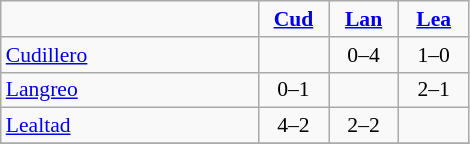<table style="font-size: 90%; text-align: center" class="wikitable">
<tr>
<td width=165></td>
<td align="center" width=40><strong><a href='#'>Cud</a></strong></td>
<td width=40><strong><a href='#'>Lan</a></strong></td>
<td width=40><strong><a href='#'>Lea</a></strong></td>
</tr>
<tr>
<td align=left><a href='#'>Cudillero</a></td>
<td></td>
<td> 0–4</td>
<td> 1–0</td>
</tr>
<tr>
<td align=left><a href='#'>Langreo</a></td>
<td> 0–1</td>
<td></td>
<td> 2–1</td>
</tr>
<tr>
<td align=left><a href='#'>Lealtad</a></td>
<td> 4–2</td>
<td> 2–2</td>
<td></td>
</tr>
<tr>
</tr>
</table>
